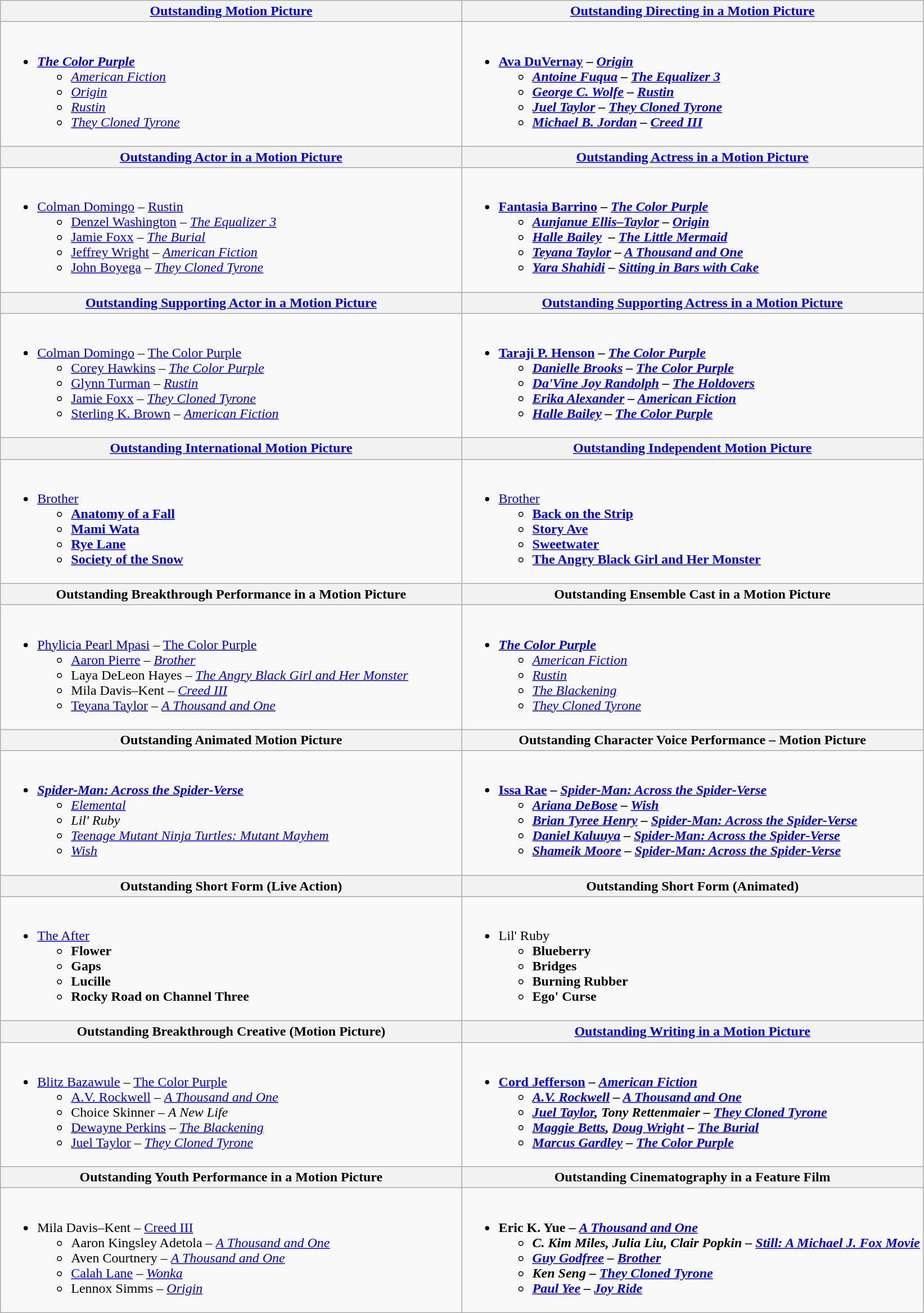<table class="wikitable">
<tr>
<th style="width=50%"><a href='#'>Outstanding Motion Picture</a></th>
<th style="width=50%"><a href='#'>Outstanding Directing in a Motion Picture</a></th>
</tr>
<tr>
<td valign="top" width="50%"><br><ul><li><strong><em><a href='#'>The Color Purple</a></em></strong><ul><li><em><a href='#'>American Fiction</a></em></li><li><em><a href='#'>Origin</a></em></li><li><em><a href='#'>Rustin</a></em></li><li><em><a href='#'>They Cloned Tyrone</a></em></li></ul></li></ul></td>
<td valign="top" width="50%"><br><ul><li><strong><a href='#'>Ava DuVernay</a> – <em><a href='#'>Origin</a><strong><em><ul><li><a href='#'>Antoine Fuqua</a> – </em><a href='#'>The Equalizer 3</a><em></li><li><a href='#'>George C. Wolfe</a> – </em><a href='#'>Rustin</a><em></li><li><a href='#'>Juel Taylor</a> – </em><a href='#'>They Cloned Tyrone</a><em></li><li><a href='#'>Michael B. Jordan</a> – </em><a href='#'>Creed III</a><em></li></ul></li></ul></td>
</tr>
<tr>
<th style="width=50%"><a href='#'>Outstanding Actor in a Motion Picture</a></th>
<th style="width=50%"><a href='#'>Outstanding Actress in a Motion Picture</a></th>
</tr>
<tr>
<td width="50%" valign="top"><br><ul><li></strong><a href='#'>Colman Domingo</a> – </em><a href='#'>Rustin</a></em></strong><ul><li><a href='#'>Denzel Washington</a> – <em><a href='#'>The Equalizer 3</a></em></li><li><a href='#'>Jamie Foxx</a> – <em><a href='#'>The Burial</a></em></li><li><a href='#'>Jeffrey Wright</a> – <em><a href='#'>American Fiction</a></em></li><li><a href='#'>John Boyega</a> – <em><a href='#'>They Cloned Tyrone</a></em></li></ul></li></ul></td>
<td width="50%" valign="top"><br><ul><li><strong><a href='#'>Fantasia Barrino</a> – <em><a href='#'>The Color Purple</a><strong><em><ul><li><a href='#'>Aunjanue Ellis–Taylor</a> – </em><a href='#'>Origin</a><em></li><li><a href='#'>Halle Bailey</a>  – </em><a href='#'>The Little Mermaid</a><em></li><li><a href='#'>Teyana Taylor</a> – </em><a href='#'>A Thousand and One</a><em></li><li><a href='#'>Yara Shahidi</a> – </em><a href='#'>Sitting in Bars with Cake</a><em></li></ul></li></ul></td>
</tr>
<tr>
<th style="width=50%"><a href='#'>Outstanding Supporting Actor in a Motion Picture</a></th>
<th style="width=50%"><a href='#'>Outstanding Supporting Actress in a Motion Picture</a></th>
</tr>
<tr>
<td width="50%" valign="top"><br><ul><li></strong><a href='#'>Colman Domingo</a> – </em><a href='#'>The Color Purple</a></em></strong><ul><li><a href='#'>Corey Hawkins</a> – <em><a href='#'>The Color Purple</a></em></li><li><a href='#'>Glynn Turman</a> – <em><a href='#'>Rustin</a></em></li><li><a href='#'>Jamie Foxx</a> – <em><a href='#'>They Cloned Tyrone</a></em></li><li><a href='#'>Sterling K. Brown</a> – <em><a href='#'>American Fiction</a></em></li></ul></li></ul></td>
<td width="50%" valign="top"><br><ul><li><strong><a href='#'>Taraji P. Henson</a> – <em><a href='#'>The Color Purple</a><strong><em><ul><li><a href='#'>Danielle Brooks</a> – </em><a href='#'>The Color Purple</a><em></li><li><a href='#'>Da'Vine Joy Randolph</a> – </em><a href='#'>The Holdovers</a><em></li><li><a href='#'>Erika Alexander</a> – </em><a href='#'>American Fiction</a><em></li><li><a href='#'>Halle Bailey</a> – </em><a href='#'>The Color Purple</a><em></li></ul></li></ul></td>
</tr>
<tr>
<th style="width=50%"><a href='#'>Outstanding International Motion Picture</a></th>
<th style="width=50%"><a href='#'>Outstanding Independent Motion Picture</a></th>
</tr>
<tr>
<td width="50%" valign="top"><br><ul><li></em></strong><a href='#'>Brother</a><strong><em><ul><li></em><a href='#'>Anatomy of a Fall</a><em></li><li></em><a href='#'>Mami Wata</a><em></li><li></em><a href='#'>Rye Lane</a><em></li><li></em><a href='#'>Society of the Snow</a><em></li></ul></li></ul></td>
<td width="50%" valign="top"><br><ul><li></em></strong><a href='#'>Brother</a><strong><em><ul><li></em><a href='#'>Back on the Strip</a><em></li><li></em><a href='#'>Story Ave</a><em></li><li></em><a href='#'>Sweetwater</a><em></li><li></em><a href='#'>The Angry Black Girl and Her Monster</a><em></li></ul></li></ul></td>
</tr>
<tr>
<th style="width=50%">Outstanding Breakthrough Performance in a Motion Picture</th>
<th style="width=50%">Outstanding Ensemble Cast in a Motion Picture</th>
</tr>
<tr>
<td width="50%" valign="top"><br><ul><li></strong><a href='#'>Phylicia Pearl Mpasi</a> – </em><a href='#'>The Color Purple</a></em></strong><ul><li><a href='#'>Aaron Pierre</a> – <em><a href='#'>Brother</a></em></li><li>Laya DeLeon Hayes – <em><a href='#'>The Angry Black Girl and Her Monster</a></em></li><li>Mila Davis–Kent – <em><a href='#'>Creed III</a></em></li><li><a href='#'>Teyana Taylor</a> – <em><a href='#'>A Thousand and One</a></em></li></ul></li></ul></td>
<td width="50%" valign="top"><br><ul><li><strong><em><a href='#'>The Color Purple</a></em></strong><ul><li><em><a href='#'>American Fiction</a></em></li><li><em><a href='#'>Rustin</a></em></li><li><em><a href='#'>The Blackening</a></em></li><li><em><a href='#'>They Cloned Tyrone</a></em></li></ul></li></ul></td>
</tr>
<tr>
<th style="width=50%">Outstanding Animated Motion Picture</th>
<th style="width=50%">Outstanding Character Voice Performance – Motion Picture</th>
</tr>
<tr>
<td width="50%" valign="top"><br><ul><li><strong><em><a href='#'>Spider-Man: Across the Spider-Verse</a></em></strong><ul><li><em><a href='#'>Elemental</a></em></li><li><em>Lil' Ruby</em></li><li><em><a href='#'>Teenage Mutant Ninja Turtles: Mutant Mayhem</a></em></li><li><em><a href='#'>Wish</a></em></li></ul></li></ul></td>
<td width="50%" valign="top"><br><ul><li><strong><a href='#'>Issa Rae</a> – <em><a href='#'>Spider-Man: Across the Spider-Verse</a><strong><em><ul><li><a href='#'>Ariana DeBose</a> – </em><a href='#'>Wish</a><em></li><li><a href='#'>Brian Tyree Henry</a>  – </em><a href='#'>Spider-Man: Across the Spider-Verse</a><em></li><li><a href='#'>Daniel Kaluuya</a> – </em><a href='#'>Spider-Man: Across the Spider-Verse</a><em></li><li><a href='#'>Shameik Moore</a> – </em><a href='#'>Spider-Man: Across the Spider-Verse</a><em></li></ul></li></ul></td>
</tr>
<tr>
<th style="width=50%">Outstanding Short Form (Live Action)</th>
<th style="width=50%">Outstanding Short Form (Animated)</th>
</tr>
<tr>
<td width="50%" valign="top"><br><ul><li></em></strong><a href='#'>The After</a><strong><em><ul><li></em>Flower<em></li><li></em>Gaps<em></li><li></em>Lucille<em></li><li></em>Rocky Road on Channel Three<em></li></ul></li></ul></td>
<td><br><ul><li></em></strong>Lil' Ruby<strong><em><ul><li></em>Blueberry<em></li><li></em>Bridges<em></li><li></em>Burning Rubber<em></li><li></em>Ego' Curse<em></li></ul></li></ul></td>
</tr>
<tr>
<th style="width=50%">Outstanding Breakthrough Creative (Motion Picture)</th>
<th style="width=50%"><a href='#'>Outstanding Writing in a Motion Picture</a></th>
</tr>
<tr>
<td width="50%" valign="top"><br><ul><li></strong><a href='#'>Blitz Bazawule</a> – </em><a href='#'>The Color Purple</a></em></strong><ul><li><a href='#'>A.V. Rockwell</a> – <em><a href='#'>A Thousand and One</a></em></li><li>Choice Skinner – <em>A New Life</em></li><li><a href='#'>Dewayne Perkins</a> – <em><a href='#'>The Blackening</a></em></li><li><a href='#'>Juel Taylor</a> – <em><a href='#'>They Cloned Tyrone</a></em></li></ul></li></ul></td>
<td width="50%" valign="top"><br><ul><li><strong><a href='#'>Cord Jefferson</a> – <em><a href='#'>American Fiction</a><strong><em><ul><li><a href='#'>A.V. Rockwell</a> – </em><a href='#'>A Thousand and One</a><em></li><li><a href='#'>Juel Taylor</a>, Tony Rettenmaier – </em><a href='#'>They Cloned Tyrone</a><em></li><li><a href='#'>Maggie Betts</a>, <a href='#'>Doug Wright</a> – </em><a href='#'>The Burial</a><em></li><li><a href='#'>Marcus Gardley</a> – </em><a href='#'>The Color Purple</a><em></li></ul></li></ul></td>
</tr>
<tr>
<th style="width=50%">Outstanding Youth Performance in a Motion Picture</th>
<th style="width=50%">Outstanding Cinematography in a Feature Film</th>
</tr>
<tr>
<td width="50%" valign="top"><br><ul><li></strong>Mila Davis–Kent – </em><a href='#'>Creed III</a></em></strong><ul><li>Aaron Kingsley Adetola – <em><a href='#'>A Thousand and One</a></em></li><li>Aven Courtnery – <em><a href='#'>A Thousand and One</a></em></li><li><a href='#'>Calah Lane</a> – <em><a href='#'>Wonka</a></em></li><li>Lennox Simms – <em><a href='#'>Origin</a></em></li></ul></li></ul></td>
<td width="50%" valign="top"><br><ul><li><strong>Eric K. Yue – <em><a href='#'>A Thousand and One</a><strong><em><ul><li>C. Kim Miles, Julia Liu, Clair Popkin – </em><a href='#'>Still: A Michael J. Fox Movie</a><em></li><li><a href='#'>Guy Godfree</a> – </em><a href='#'>Brother</a><em></li><li>Ken Seng – </em><a href='#'>They Cloned Tyrone</a><em></li><li><a href='#'>Paul Yee</a> – </em><a href='#'>Joy Ride</a><em></li></ul></li></ul></td>
</tr>
</table>
